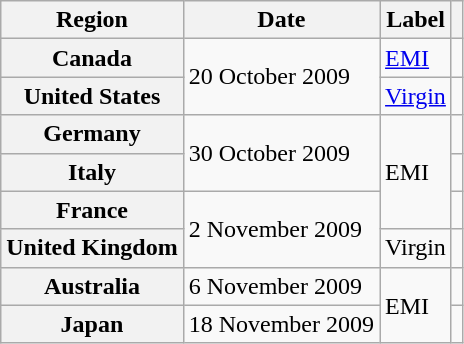<table class="wikitable plainrowheaders">
<tr>
<th scope="col">Region</th>
<th scope="col">Date</th>
<th scope="col">Label</th>
<th scope="col"></th>
</tr>
<tr>
<th scope="row">Canada</th>
<td rowspan="2">20 October 2009</td>
<td><a href='#'>EMI</a></td>
<td align="center"></td>
</tr>
<tr>
<th scope="row">United States</th>
<td><a href='#'>Virgin</a></td>
<td align="center"></td>
</tr>
<tr>
<th scope="row">Germany</th>
<td rowspan="2">30 October 2009</td>
<td rowspan="3">EMI</td>
<td align="center"></td>
</tr>
<tr>
<th scope="row">Italy</th>
<td align="center"></td>
</tr>
<tr>
<th scope="row">France</th>
<td rowspan="2">2 November 2009</td>
<td align="center"></td>
</tr>
<tr>
<th scope="row">United Kingdom</th>
<td>Virgin</td>
<td align="center"></td>
</tr>
<tr>
<th scope="row">Australia</th>
<td>6 November 2009</td>
<td rowspan="2">EMI</td>
<td align="center"></td>
</tr>
<tr>
<th scope="row">Japan</th>
<td>18 November 2009</td>
<td align="center"></td>
</tr>
</table>
